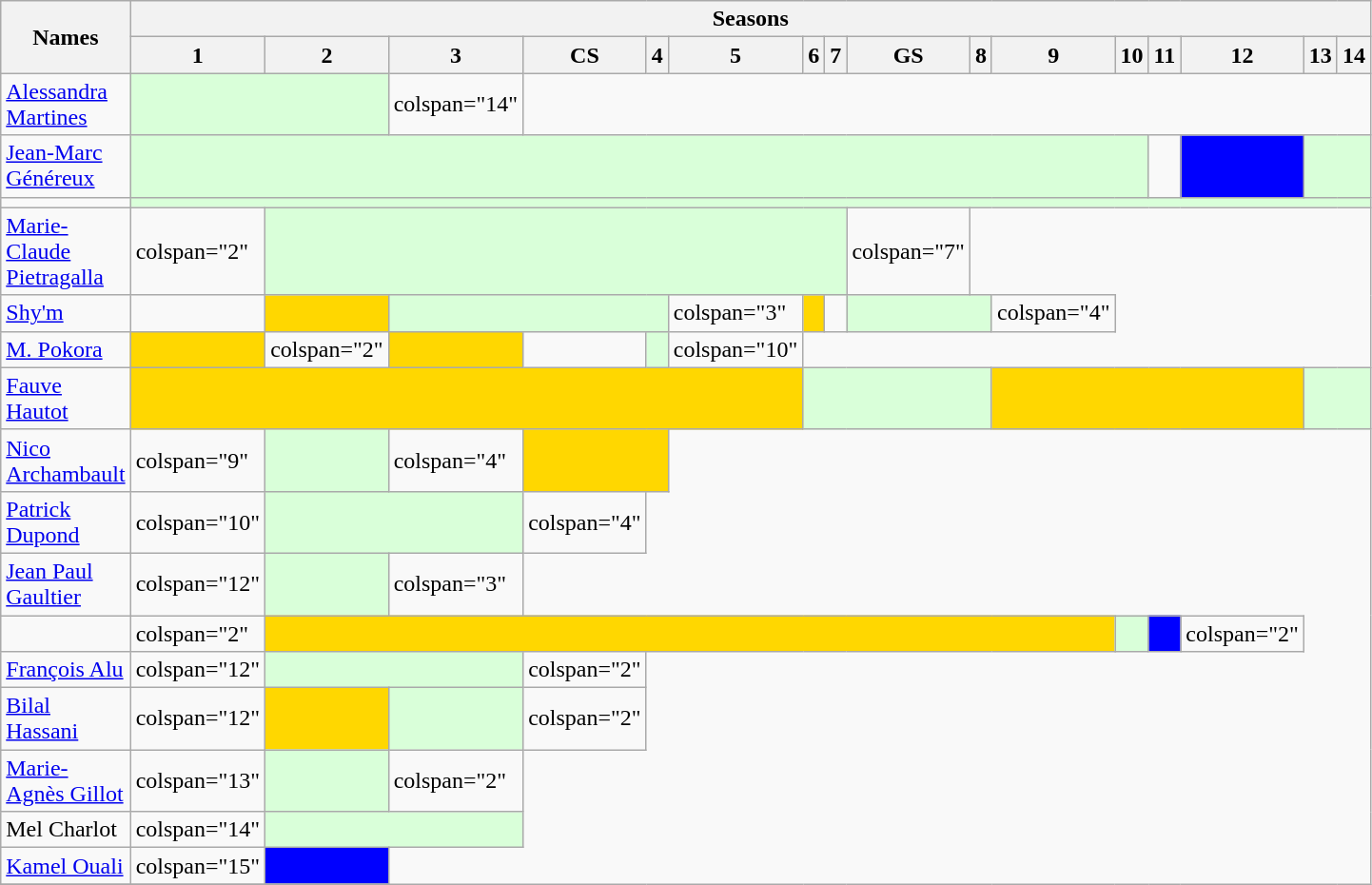<table class="wikitable" width="50%">
<tr>
<th scope=col rowspan="2">Names</th>
<th colspan="16" scope="col">Seasons</th>
</tr>
<tr>
<th>1</th>
<th>2</th>
<th>3</th>
<th>CS</th>
<th>4</th>
<th>5</th>
<th>6</th>
<th>7</th>
<th>GS</th>
<th>8</th>
<th>9</th>
<th>10</th>
<th>11</th>
<th>12</th>
<th>13</th>
<th>14</th>
</tr>
<tr>
<td><a href='#'>Alessandra Martines</a></td>
<td colspan="2" style="background:#d9ffd9"></td>
<td>colspan="14" </td>
</tr>
<tr>
<td><a href='#'>Jean-Marc Généreux</a></td>
<td colspan="12" style="background:#d9ffd9"></td>
<td></td>
<td style="background:blue"></td>
<td colspan="2" style="background:#d9ffd9"></td>
</tr>
<tr>
<td></td>
<td colspan="16" style="background:#d9ffd9"></td>
</tr>
<tr>
<td><a href='#'>Marie-Claude Pietragalla</a></td>
<td>colspan="2" </td>
<td colspan="7" style="background:#d9ffd9"></td>
<td>colspan="7" </td>
</tr>
<tr>
<td><a href='#'>Shy'm</a></td>
<td></td>
<td style="background:gold"></td>
<td colspan="3" style="background:#d9ffd9"></td>
<td>colspan="3" </td>
<td style="background:gold"></td>
<td></td>
<td colspan="2" style="background:#d9ffd9"></td>
<td>colspan="4" </td>
</tr>
<tr>
<td><a href='#'>M. Pokora</a></td>
<td style="background:gold"></td>
<td>colspan="2" </td>
<td style="background:gold"></td>
<td></td>
<td style="background:#d9ffd9"></td>
<td>colspan="10" </td>
</tr>
<tr>
<td><a href='#'>Fauve Hautot</a></td>
<td colspan="6" style="background:gold"></td>
<td colspan="4" style="background:#d9ffd9"></td>
<td colspan="4" style="background:gold"></td>
<td colspan="2" style="background:#d9ffd9"></td>
</tr>
<tr>
<td><a href='#'>Nico Archambault</a></td>
<td>colspan="9" </td>
<td style="background:#d9ffd9"></td>
<td>colspan="4" </td>
<td colspan="2" style="background:gold"></td>
</tr>
<tr>
<td><a href='#'>Patrick Dupond</a></td>
<td>colspan="10" </td>
<td colspan="2" style="background:#d9ffd9"></td>
<td>colspan="4" </td>
</tr>
<tr>
<td><a href='#'>Jean Paul Gaultier</a></td>
<td>colspan="12" </td>
<td style="background:#d9ffd9"></td>
<td>colspan="3" </td>
</tr>
<tr>
<td></td>
<td>colspan="2" </td>
<td colspan="10" style="background:gold"></td>
<td style="background:#d9ffd9"></td>
<td style="background:blue"></td>
<td>colspan="2" </td>
</tr>
<tr>
<td><a href='#'>François Alu</a></td>
<td>colspan="12" </td>
<td colspan="2" style="background:#d9ffd9"></td>
<td>colspan="2" </td>
</tr>
<tr>
<td><a href='#'>Bilal Hassani</a></td>
<td>colspan="12" </td>
<td style="background:gold"></td>
<td style="background:#d9ffd9"></td>
<td>colspan="2" </td>
</tr>
<tr>
<td><a href='#'>Marie-Agnès Gillot</a></td>
<td>colspan="13" </td>
<td style="background:#d9ffd9"></td>
<td>colspan="2" </td>
</tr>
<tr>
<td>Mel Charlot</td>
<td>colspan="14" </td>
<td colspan="2" style="background:#d9ffd9"></td>
</tr>
<tr>
<td><a href='#'>Kamel Ouali</a></td>
<td>colspan="15" </td>
<td style="background:blue"></td>
</tr>
<tr>
</tr>
</table>
